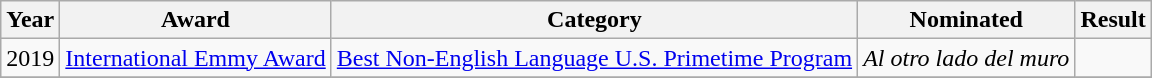<table class="wikitable plainrowheaders">
<tr>
<th scope="col">Year</th>
<th scope="col">Award</th>
<th scope="col">Category</th>
<th scope="col">Nominated</th>
<th scope="col">Result</th>
</tr>
<tr>
<td>2019</td>
<td><a href='#'>International Emmy Award</a></td>
<td><a href='#'>Best Non-English Language U.S. Primetime Program</a></td>
<td><em>Al otro lado del muro</em></td>
<td></td>
</tr>
<tr>
</tr>
</table>
